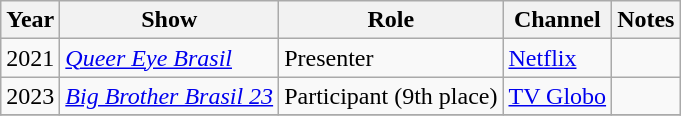<table class="wikitable">
<tr>
<th>Year</th>
<th>Show</th>
<th>Role</th>
<th>Channel</th>
<th>Notes</th>
</tr>
<tr>
<td>2021</td>
<td><em><a href='#'>Queer Eye Brasil</a></em></td>
<td>Presenter</td>
<td><a href='#'>Netflix</a></td>
<td></td>
</tr>
<tr>
<td>2023</td>
<td><em><a href='#'>Big Brother Brasil 23</a></em></td>
<td>Participant (9th place)</td>
<td><a href='#'>TV Globo</a></td>
<td></td>
</tr>
<tr>
</tr>
</table>
